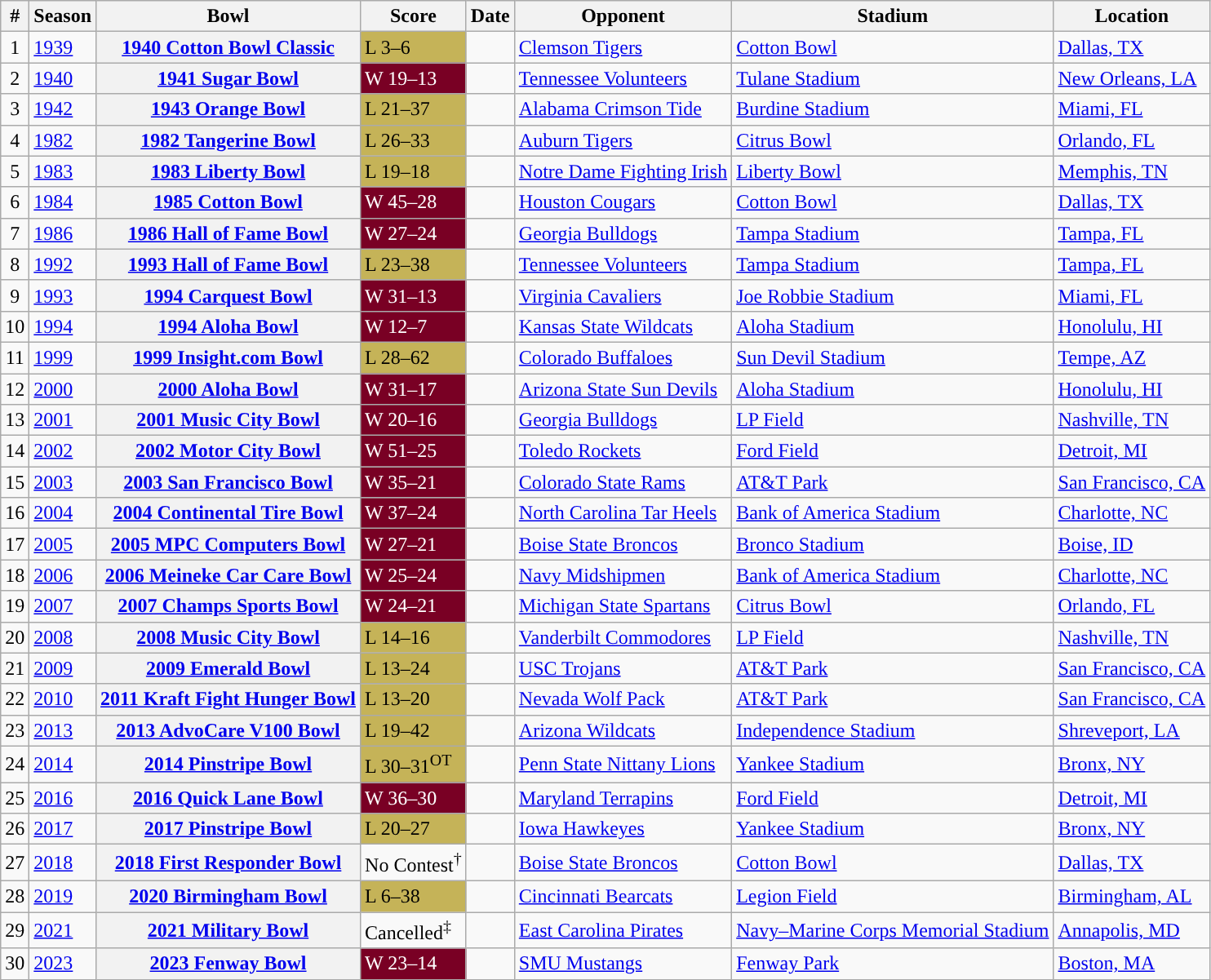<table class="wikitable sortable plainrowheaders">
<tr>
<th scope="col">#</th>
<th scope="col">Season</th>
<th scope="col">Bowl</th>
<th scope="col">Score</th>
<th scope="col">Date</th>
<th scope="col">Opponent</th>
<th scope="col">Stadium</th>
<th scope="col">Location</th>
</tr>
<tr>
<td align="center">1</td>
<td><a href='#'>1939</a></td>
<th scope="row"><a href='#'>1940 Cotton Bowl Classic</a></th>
<td style="background:#C5B358; color: black">L 3–6</td>
<td></td>
<td><a href='#'>Clemson Tigers</a></td>
<td><a href='#'>Cotton Bowl</a></td>
<td><a href='#'>Dallas, TX</a></td>
</tr>
<tr>
<td align="center">2</td>
<td><a href='#'>1940</a></td>
<th scope="row"><a href='#'>1941 Sugar Bowl</a></th>
<td style="background:#790024; color: white">W 19–13</td>
<td></td>
<td><a href='#'>Tennessee Volunteers</a></td>
<td><a href='#'>Tulane Stadium</a></td>
<td><a href='#'>New Orleans, LA</a></td>
</tr>
<tr>
<td align="center">3</td>
<td><a href='#'>1942</a></td>
<th scope="row"><a href='#'>1943 Orange Bowl</a></th>
<td style="background:#C5B358; color: black">L 21–37</td>
<td></td>
<td><a href='#'>Alabama Crimson Tide</a></td>
<td><a href='#'>Burdine Stadium</a></td>
<td><a href='#'>Miami, FL</a></td>
</tr>
<tr>
<td align="center">4</td>
<td><a href='#'>1982</a></td>
<th scope="row"><a href='#'>1982 Tangerine Bowl</a></th>
<td style="background:#C5B358; color: black">L 26–33</td>
<td></td>
<td><a href='#'>Auburn Tigers</a></td>
<td><a href='#'>Citrus Bowl</a></td>
<td><a href='#'>Orlando, FL</a></td>
</tr>
<tr>
<td align="center">5</td>
<td><a href='#'>1983</a></td>
<th scope="row"><a href='#'>1983 Liberty Bowl</a></th>
<td style="background:#C5B358; color: black">L 19–18</td>
<td></td>
<td><a href='#'>Notre Dame Fighting Irish</a></td>
<td><a href='#'>Liberty Bowl</a></td>
<td><a href='#'>Memphis, TN</a></td>
</tr>
<tr>
<td align="center">6</td>
<td><a href='#'>1984</a></td>
<th scope="row"><a href='#'>1985 Cotton Bowl</a></th>
<td style="background:#790024; color: white">W 45–28</td>
<td></td>
<td><a href='#'>Houston Cougars</a></td>
<td><a href='#'>Cotton Bowl</a></td>
<td><a href='#'>Dallas, TX</a></td>
</tr>
<tr>
<td align="center">7</td>
<td><a href='#'>1986</a></td>
<th scope="row"><a href='#'>1986 Hall of Fame Bowl</a></th>
<td style="background:#790024; color: white">W 27–24</td>
<td></td>
<td><a href='#'>Georgia Bulldogs</a></td>
<td><a href='#'>Tampa Stadium</a></td>
<td><a href='#'>Tampa, FL</a></td>
</tr>
<tr>
<td align="center">8</td>
<td><a href='#'>1992</a></td>
<th scope="row"><a href='#'>1993 Hall of Fame Bowl</a></th>
<td style="background:#C5B358; color: black">L 23–38</td>
<td></td>
<td><a href='#'>Tennessee Volunteers</a></td>
<td><a href='#'>Tampa Stadium</a></td>
<td><a href='#'>Tampa, FL</a></td>
</tr>
<tr>
<td align="center">9</td>
<td><a href='#'>1993</a></td>
<th scope="row"><a href='#'>1994 Carquest Bowl</a></th>
<td style="background:#790024; color: white">W 31–13</td>
<td></td>
<td><a href='#'>Virginia Cavaliers</a></td>
<td><a href='#'>Joe Robbie Stadium</a></td>
<td><a href='#'>Miami, FL</a></td>
</tr>
<tr>
<td align="center">10</td>
<td><a href='#'>1994</a></td>
<th scope="row"><a href='#'>1994 Aloha Bowl</a></th>
<td style="background:#790024; color: white">W 12–7</td>
<td></td>
<td><a href='#'>Kansas State Wildcats</a></td>
<td><a href='#'>Aloha Stadium</a></td>
<td><a href='#'>Honolulu, HI</a></td>
</tr>
<tr>
<td align="center">11</td>
<td><a href='#'>1999</a></td>
<th scope="row"><a href='#'>1999 Insight.com Bowl</a></th>
<td style="background:#C5B358; color: black">L 28–62</td>
<td></td>
<td><a href='#'>Colorado Buffaloes</a></td>
<td><a href='#'>Sun Devil Stadium</a></td>
<td><a href='#'>Tempe, AZ</a></td>
</tr>
<tr>
<td align="center">12</td>
<td><a href='#'>2000</a></td>
<th scope="row"><a href='#'>2000 Aloha Bowl</a></th>
<td style="background:#790024; color: white">W 31–17</td>
<td></td>
<td><a href='#'>Arizona State Sun Devils</a></td>
<td><a href='#'>Aloha Stadium</a></td>
<td><a href='#'>Honolulu, HI</a></td>
</tr>
<tr>
<td align="center">13</td>
<td><a href='#'>2001</a></td>
<th scope="row"><a href='#'>2001 Music City Bowl</a></th>
<td style="background:#790024; color: white">W 20–16</td>
<td></td>
<td><a href='#'>Georgia Bulldogs</a></td>
<td><a href='#'>LP Field</a></td>
<td><a href='#'>Nashville, TN</a></td>
</tr>
<tr>
<td align="center">14</td>
<td><a href='#'>2002</a></td>
<th scope="row"><a href='#'>2002 Motor City Bowl</a></th>
<td style="background:#790024; color: white">W 51–25</td>
<td></td>
<td><a href='#'>Toledo Rockets</a></td>
<td><a href='#'>Ford Field</a></td>
<td><a href='#'>Detroit, MI</a></td>
</tr>
<tr>
<td align="center">15</td>
<td><a href='#'>2003</a></td>
<th scope="row"><a href='#'>2003 San Francisco Bowl</a></th>
<td style="background:#790024; color: white">W 35–21</td>
<td></td>
<td><a href='#'>Colorado State Rams</a></td>
<td><a href='#'>AT&T Park</a></td>
<td><a href='#'>San Francisco, CA</a></td>
</tr>
<tr>
<td align="center">16</td>
<td><a href='#'>2004</a></td>
<th scope="row"><a href='#'>2004 Continental Tire Bowl</a></th>
<td style="background:#790024; color: white">W 37–24</td>
<td></td>
<td><a href='#'>North Carolina Tar Heels</a></td>
<td><a href='#'>Bank of America Stadium</a></td>
<td><a href='#'>Charlotte, NC</a></td>
</tr>
<tr>
<td align="center">17</td>
<td><a href='#'>2005</a></td>
<th scope="row"><a href='#'>2005 MPC Computers Bowl</a></th>
<td style="background:#790024; color: white">W 27–21</td>
<td></td>
<td><a href='#'>Boise State Broncos</a></td>
<td><a href='#'>Bronco Stadium</a></td>
<td><a href='#'>Boise, ID</a></td>
</tr>
<tr>
<td align="center">18</td>
<td><a href='#'>2006</a></td>
<th scope="row"><a href='#'>2006 Meineke Car Care Bowl</a></th>
<td style="background:#790024; color: white">W 25–24</td>
<td></td>
<td><a href='#'>Navy Midshipmen</a></td>
<td><a href='#'>Bank of America Stadium</a></td>
<td><a href='#'>Charlotte, NC</a></td>
</tr>
<tr>
<td align="center">19</td>
<td><a href='#'>2007</a></td>
<th scope="row"><a href='#'>2007 Champs Sports Bowl</a></th>
<td style="background:#790024; color: white">W 24–21</td>
<td></td>
<td><a href='#'>Michigan State Spartans</a></td>
<td><a href='#'>Citrus Bowl</a></td>
<td><a href='#'>Orlando, FL</a></td>
</tr>
<tr>
<td align="center">20</td>
<td><a href='#'>2008</a></td>
<th scope="row"><a href='#'>2008 Music City Bowl</a></th>
<td style="background:#C5B358; color: black">L 14–16</td>
<td></td>
<td><a href='#'>Vanderbilt Commodores</a></td>
<td><a href='#'>LP Field</a></td>
<td><a href='#'>Nashville, TN</a></td>
</tr>
<tr>
<td align="center">21</td>
<td><a href='#'>2009</a></td>
<th scope="row"><a href='#'>2009 Emerald Bowl</a></th>
<td style="background:#C5B358; color: black">L 13–24</td>
<td></td>
<td><a href='#'>USC Trojans</a></td>
<td><a href='#'>AT&T Park</a></td>
<td><a href='#'>San Francisco, CA</a></td>
</tr>
<tr>
<td align="center">22</td>
<td><a href='#'>2010</a></td>
<th scope="row"><a href='#'>2011 Kraft Fight Hunger Bowl</a></th>
<td style="background:#C5B358; color: black">L 13–20</td>
<td></td>
<td><a href='#'>Nevada Wolf Pack</a></td>
<td><a href='#'>AT&T Park</a></td>
<td><a href='#'>San Francisco, CA</a></td>
</tr>
<tr>
<td align="center">23</td>
<td><a href='#'>2013</a></td>
<th scope="row"><a href='#'>2013 AdvoCare V100 Bowl</a></th>
<td style="background:#C5B358; color: black">L 19–42</td>
<td></td>
<td><a href='#'>Arizona Wildcats</a></td>
<td><a href='#'>Independence Stadium</a></td>
<td><a href='#'>Shreveport, LA</a></td>
</tr>
<tr>
<td align="center">24</td>
<td><a href='#'>2014</a></td>
<th scope="row"><a href='#'>2014 Pinstripe Bowl</a></th>
<td style="background:#C5B358; color: black">L 30–31<sup>OT</sup></td>
<td></td>
<td><a href='#'>Penn State Nittany Lions</a></td>
<td><a href='#'>Yankee Stadium</a></td>
<td><a href='#'>Bronx, NY</a></td>
</tr>
<tr>
<td align="center">25</td>
<td><a href='#'>2016</a></td>
<th scope="row"><a href='#'>2016 Quick Lane Bowl</a></th>
<td style="background:#790024; color: white">W 36–30</td>
<td></td>
<td><a href='#'>Maryland Terrapins</a></td>
<td><a href='#'>Ford Field</a></td>
<td><a href='#'>Detroit, MI</a></td>
</tr>
<tr>
<td align="center">26</td>
<td><a href='#'>2017</a></td>
<th scope="row"><a href='#'>2017 Pinstripe Bowl</a></th>
<td style="background:#C5B358; color: black">L 20–27</td>
<td></td>
<td><a href='#'>Iowa Hawkeyes</a></td>
<td><a href='#'>Yankee Stadium</a></td>
<td><a href='#'>Bronx, NY</a></td>
</tr>
<tr>
<td align="center">27</td>
<td><a href='#'>2018</a></td>
<th scope="row"><a href='#'>2018 First Responder Bowl</a></th>
<td style="background:"> No Contest<sup>†</sup></td>
<td></td>
<td><a href='#'>Boise State Broncos</a></td>
<td><a href='#'>Cotton Bowl</a></td>
<td><a href='#'>Dallas, TX</a></td>
</tr>
<tr>
<td align="center">28</td>
<td><a href='#'>2019</a></td>
<th scope="row"><a href='#'>2020 Birmingham Bowl</a></th>
<td style="background:#C5B358; color: black">L 6–38</td>
<td></td>
<td><a href='#'>Cincinnati Bearcats</a></td>
<td><a href='#'>Legion Field</a></td>
<td><a href='#'>Birmingham, AL</a></td>
</tr>
<tr>
<td align="center">29</td>
<td><a href='#'>2021</a></td>
<th scope="row"><a href='#'>2021 Military Bowl</a></th>
<td style="background:; color: black"> Cancelled<sup>‡</sup></td>
<td></td>
<td><a href='#'>East Carolina Pirates</a></td>
<td><a href='#'>Navy–Marine Corps Memorial Stadium</a></td>
<td><a href='#'>Annapolis, MD</a></td>
</tr>
<tr>
<td align="center">30</td>
<td><a href='#'>2023</a></td>
<th scope="row"><a href='#'>2023 Fenway Bowl</a></th>
<td style="background:#790024; color: white"> W 23–14</td>
<td></td>
<td><a href='#'>SMU Mustangs</a></td>
<td><a href='#'>Fenway Park</a></td>
<td><a href='#'>Boston, MA</a></td>
</tr>
</table>
